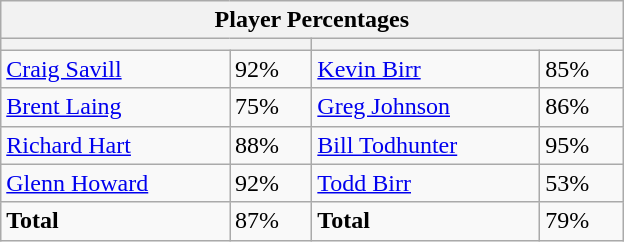<table class="wikitable">
<tr>
<th colspan=4 width=400>Player Percentages</th>
</tr>
<tr>
<th colspan=2 width=200></th>
<th colspan=2 width=200></th>
</tr>
<tr>
<td><a href='#'>Craig Savill</a></td>
<td>92%</td>
<td><a href='#'>Kevin Birr</a></td>
<td>85%</td>
</tr>
<tr>
<td><a href='#'>Brent Laing</a></td>
<td>75%</td>
<td><a href='#'>Greg Johnson</a></td>
<td>86%</td>
</tr>
<tr>
<td><a href='#'>Richard Hart</a></td>
<td>88%</td>
<td><a href='#'>Bill Todhunter</a></td>
<td>95%</td>
</tr>
<tr>
<td><a href='#'>Glenn Howard</a></td>
<td>92%</td>
<td><a href='#'>Todd Birr</a></td>
<td>53%</td>
</tr>
<tr>
<td><strong>Total</strong></td>
<td>87%</td>
<td><strong>Total</strong></td>
<td>79%</td>
</tr>
</table>
